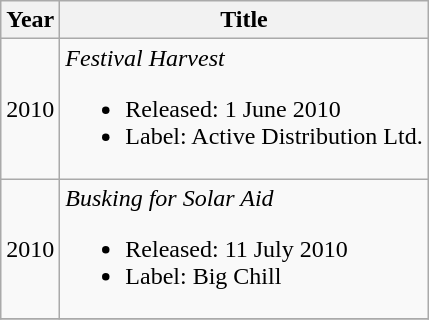<table class="wikitable">
<tr>
<th>Year</th>
<th>Title</th>
</tr>
<tr>
<td>2010</td>
<td><em>Festival Harvest</em><br><ul><li>Released: 1 June 2010</li><li>Label: Active Distribution Ltd.</li></ul></td>
</tr>
<tr>
<td>2010</td>
<td><em>Busking for Solar Aid</em><br><ul><li>Released: 11 July 2010</li><li>Label: Big Chill</li></ul></td>
</tr>
<tr>
</tr>
</table>
